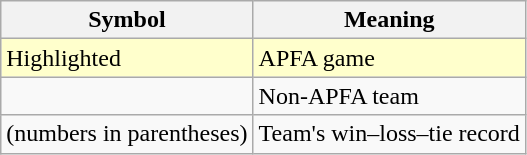<table class="wikitable">
<tr>
<th scope="col">Symbol</th>
<th scope="col">Meaning</th>
</tr>
<tr style="background:#ffc">
<td>Highlighted</td>
<td>APFA game</td>
</tr>
<tr>
<td></td>
<td>Non-APFA team</td>
</tr>
<tr>
<td>(numbers in parentheses)</td>
<td>Team's win–loss–tie record</td>
</tr>
</table>
